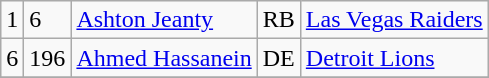<table class="wikitable">
<tr>
<td>1</td>
<td>6</td>
<td><a href='#'>Ashton Jeanty</a></td>
<td>RB</td>
<td><a href='#'>Las Vegas Raiders</a></td>
</tr>
<tr>
<td>6</td>
<td>196</td>
<td><a href='#'>Ahmed Hassanein</a></td>
<td>DE</td>
<td><a href='#'>Detroit Lions</a></td>
</tr>
<tr>
</tr>
</table>
